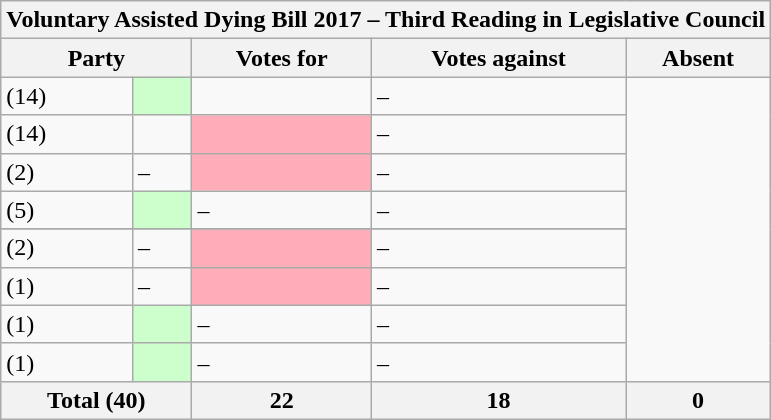<table class="wikitable mw-collapsible mw-collapsed">
<tr>
<th colspan="5">Voluntary Assisted Dying Bill 2017 – Third Reading in Legislative Council</th>
</tr>
<tr>
<th colspan="2">Party</th>
<th>Votes for</th>
<th>Votes against</th>
<th>Absent</th>
</tr>
<tr>
<td> (14)</td>
<td style="background-color:#CCFFCC;"></td>
<td></td>
<td>–</td>
</tr>
<tr>
<td> (14)</td>
<td></td>
<td style="background-color:#FFAEB9;"></td>
<td>–</td>
</tr>
<tr>
<td> (2)</td>
<td>–</td>
<td style="background-color:#FFAEB9;"></td>
<td>–</td>
</tr>
<tr>
<td> (5)</td>
<td style="background-color:#CCFFCC;"></td>
<td>–</td>
<td>–</td>
</tr>
<tr>
</tr>
<tr>
<td> (2)</td>
<td>–</td>
<td style="background-color:#FFAEB9;"></td>
<td>–</td>
</tr>
<tr>
<td> (1)</td>
<td>–</td>
<td style="background-color:#FFAEB9;"></td>
<td>–</td>
</tr>
<tr>
<td> (1)</td>
<td style="background-color:#CCFFCC;"></td>
<td>–</td>
<td>–</td>
</tr>
<tr>
<td> (1)</td>
<td style="background-color:#CCFFCC;"></td>
<td>–</td>
<td>–</td>
</tr>
<tr>
<th colspan=2>Total (40)</th>
<th>22</th>
<th>18</th>
<th>0</th>
</tr>
</table>
